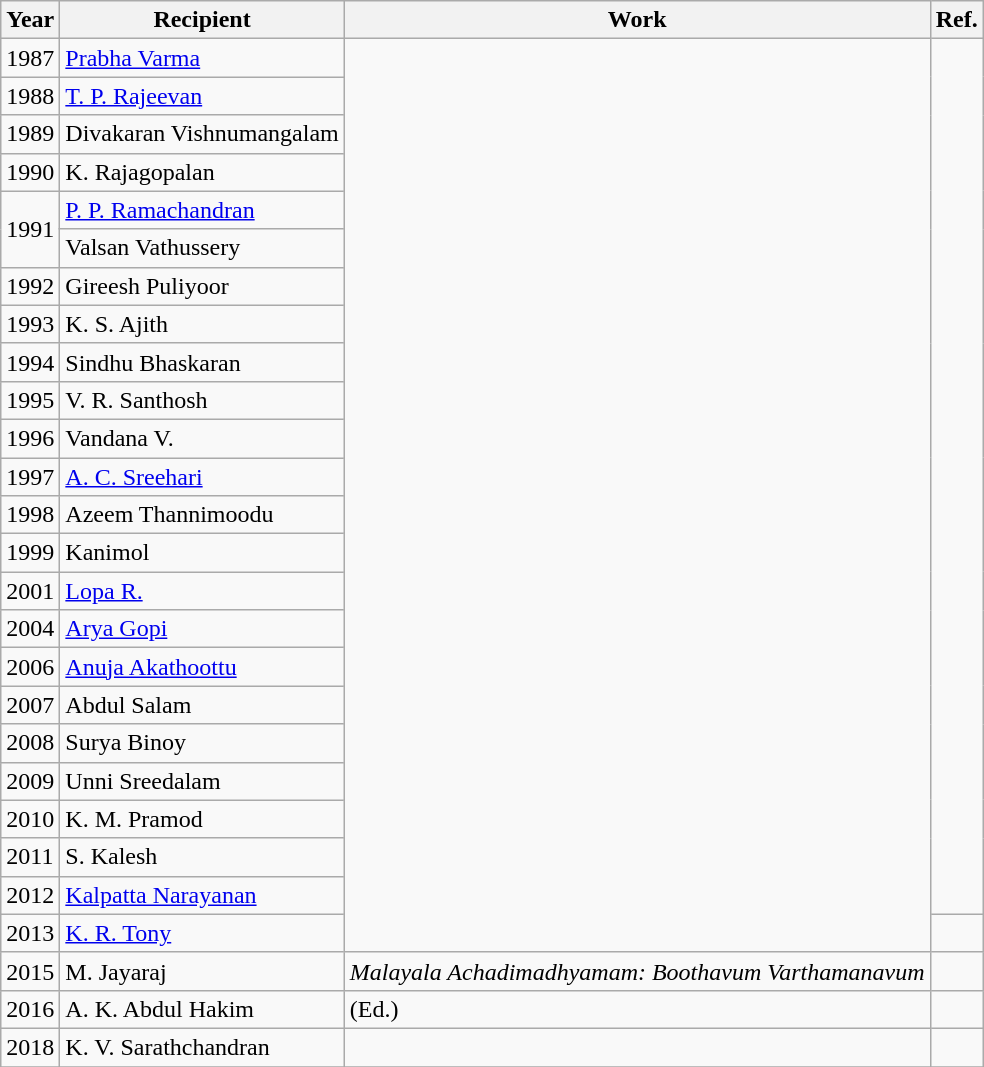<table class="wikitable">
<tr>
<th>Year</th>
<th>Recipient</th>
<th>Work</th>
<th>Ref.</th>
</tr>
<tr>
<td>1987</td>
<td><a href='#'>Prabha Varma</a></td>
<td rowspan = 24></td>
<td rowspan = 23></td>
</tr>
<tr>
<td>1988</td>
<td><a href='#'>T. P. Rajeevan</a></td>
</tr>
<tr>
<td>1989</td>
<td>Divakaran Vishnumangalam</td>
</tr>
<tr>
<td>1990</td>
<td>K. Rajagopalan</td>
</tr>
<tr>
<td rowspan = 2>1991</td>
<td><a href='#'>P. P. Ramachandran</a></td>
</tr>
<tr>
<td>Valsan Vathussery</td>
</tr>
<tr>
<td>1992</td>
<td>Gireesh Puliyoor</td>
</tr>
<tr>
<td>1993</td>
<td>K. S. Ajith</td>
</tr>
<tr>
<td>1994</td>
<td>Sindhu Bhaskaran</td>
</tr>
<tr>
<td>1995</td>
<td>V. R. Santhosh</td>
</tr>
<tr>
<td>1996</td>
<td>Vandana V.</td>
</tr>
<tr>
<td>1997</td>
<td><a href='#'>A. C. Sreehari</a></td>
</tr>
<tr>
<td>1998</td>
<td>Azeem Thannimoodu</td>
</tr>
<tr>
<td>1999</td>
<td>Kanimol</td>
</tr>
<tr>
<td>2001</td>
<td><a href='#'>Lopa R.</a></td>
</tr>
<tr>
<td>2004</td>
<td><a href='#'>Arya Gopi</a></td>
</tr>
<tr>
<td>2006</td>
<td><a href='#'>Anuja Akathoottu</a></td>
</tr>
<tr>
<td>2007</td>
<td>Abdul Salam</td>
</tr>
<tr>
<td>2008</td>
<td>Surya Binoy</td>
</tr>
<tr>
<td>2009</td>
<td>Unni Sreedalam</td>
</tr>
<tr>
<td>2010</td>
<td>K. M. Pramod</td>
</tr>
<tr>
<td>2011</td>
<td>S. Kalesh</td>
</tr>
<tr>
<td>2012</td>
<td><a href='#'>Kalpatta Narayanan</a></td>
</tr>
<tr>
<td>2013</td>
<td><a href='#'>K. R. Tony</a></td>
<td></td>
</tr>
<tr>
<td>2015</td>
<td>M. Jayaraj</td>
<td><em>Malayala Achadimadhyamam: Boothavum Varthamanavum</em></td>
<td></td>
</tr>
<tr>
<td>2016</td>
<td>A. K. Abdul Hakim</td>
<td><em></em> (Ed.)</td>
<td></td>
</tr>
<tr>
<td>2018</td>
<td>K. V. Sarathchandran</td>
<td><em></em></td>
<td></td>
</tr>
<tr>
</tr>
</table>
